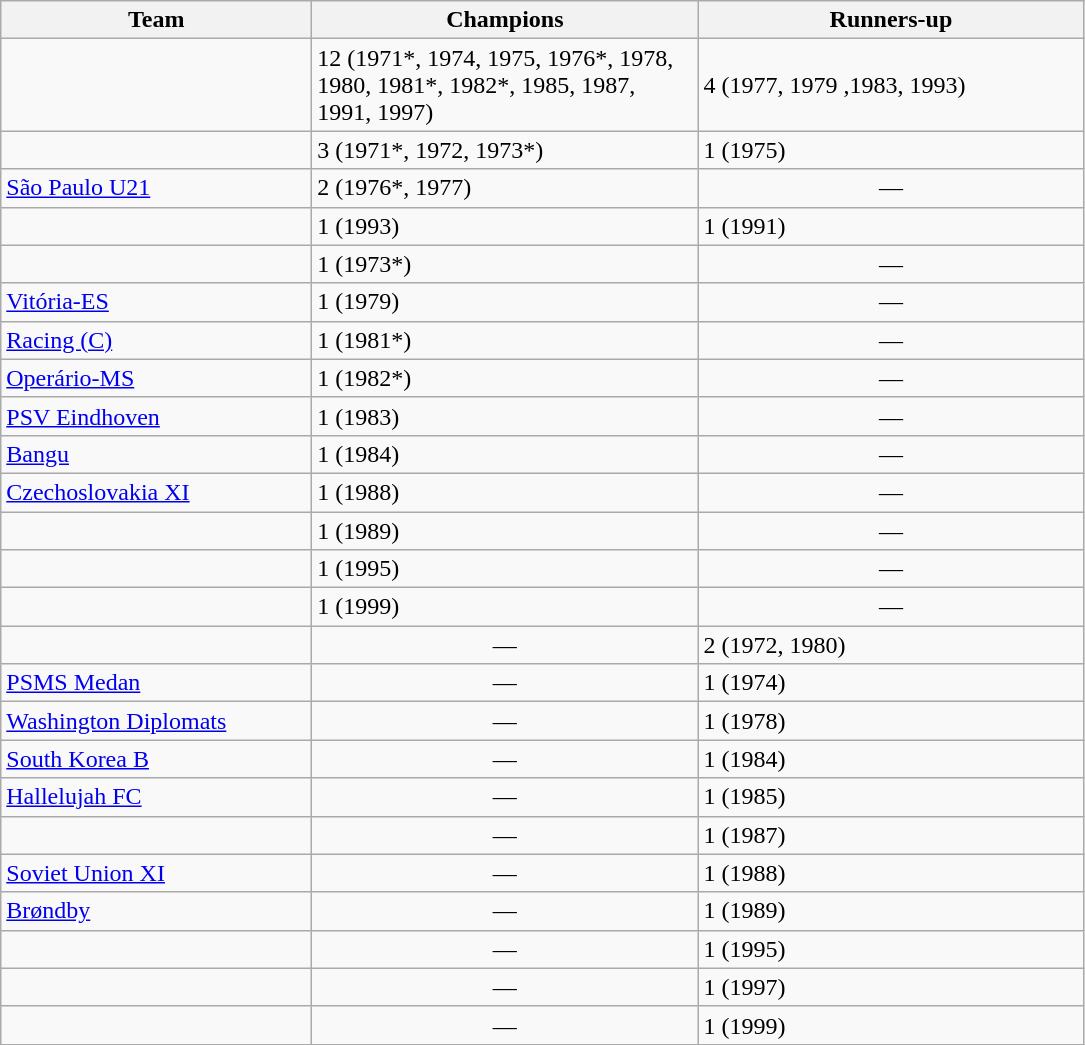<table class="wikitable sortable">
<tr>
<th width="200">Team</th>
<th width="250">Champions</th>
<th width="250">Runners-up</th>
</tr>
<tr>
<td align="left"></td>
<td>12 (1971*, 1974, 1975, 1976*, 1978, 1980, 1981*, 1982*, 1985, 1987, 1991, 1997)</td>
<td>4 (1977, 1979 ,1983, 1993)</td>
</tr>
<tr>
<td align="left"></td>
<td>3 (1971*, 1972, 1973*)</td>
<td>1 (1975)</td>
</tr>
<tr>
<td align="left"> <a href='#'>São Paulo U21</a></td>
<td>2 (1976*, 1977)</td>
<td align="center">—</td>
</tr>
<tr>
<td align="left"></td>
<td>1 (1993)</td>
<td>1 (1991)</td>
</tr>
<tr>
<td align="left"></td>
<td>1 (1973*)</td>
<td align="center">—</td>
</tr>
<tr>
<td align="left"> <a href='#'>Vitória-ES</a></td>
<td>1 (1979)</td>
<td align="center">—</td>
</tr>
<tr>
<td align="left"> <a href='#'>Racing (C)</a></td>
<td>1 (1981*)</td>
<td align="center">—</td>
</tr>
<tr>
<td align="left"> <a href='#'>Operário-MS</a></td>
<td>1 (1982*)</td>
<td align="center">—</td>
</tr>
<tr>
<td align="left"> <a href='#'>PSV Eindhoven</a></td>
<td>1 (1983)</td>
<td align="center">—</td>
</tr>
<tr>
<td align="left"> <a href='#'>Bangu</a></td>
<td>1 (1984)</td>
<td align="center">—</td>
</tr>
<tr>
<td align="left"> <a href='#'>Czechoslovakia XI</a></td>
<td>1 (1988)</td>
<td align="center">—</td>
</tr>
<tr>
<td align="left"></td>
<td>1 (1989)</td>
<td align="center">—</td>
</tr>
<tr>
<td align="left"></td>
<td>1 (1995)</td>
<td align="center">—</td>
</tr>
<tr>
<td align="left"></td>
<td>1 (1999)</td>
<td align="center">—</td>
</tr>
<tr>
<td align="left"></td>
<td align="center">—</td>
<td>2 (1972, 1980)</td>
</tr>
<tr>
<td align="left"> <a href='#'>PSMS Medan</a></td>
<td align="center">—</td>
<td>1 (1974)</td>
</tr>
<tr>
<td align="left"> <a href='#'>Washington Diplomats</a></td>
<td align="center">—</td>
<td>1 (1978)</td>
</tr>
<tr>
<td align="left"> <a href='#'>South Korea B</a></td>
<td align="center">—</td>
<td>1 (1984)</td>
</tr>
<tr>
<td align="left"> <a href='#'>Hallelujah FC</a></td>
<td align="center">—</td>
<td>1 (1985)</td>
</tr>
<tr>
<td align="left"></td>
<td align="center">—</td>
<td>1 (1987)</td>
</tr>
<tr>
<td align="left"> <a href='#'>Soviet Union XI</a></td>
<td align="center">—</td>
<td>1 (1988)</td>
</tr>
<tr>
<td align="left"> <a href='#'>Brøndby</a></td>
<td align="center">—</td>
<td>1 (1989)</td>
</tr>
<tr>
<td align="left"></td>
<td align="center">—</td>
<td>1 (1995)</td>
</tr>
<tr>
<td align="left"></td>
<td align="center">—</td>
<td>1 (1997)</td>
</tr>
<tr>
<td align="left"></td>
<td align="center">—</td>
<td>1 (1999)</td>
</tr>
</table>
